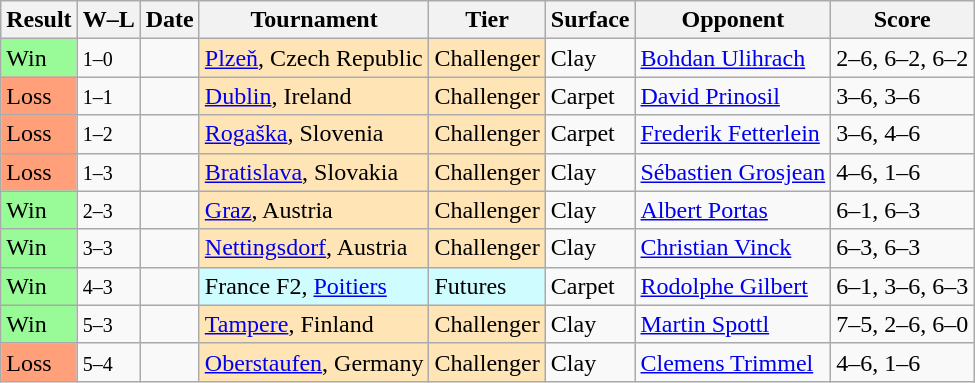<table class="sortable wikitable">
<tr>
<th>Result</th>
<th class="unsortable">W–L</th>
<th>Date</th>
<th>Tournament</th>
<th>Tier</th>
<th>Surface</th>
<th>Opponent</th>
<th class="unsortable">Score</th>
</tr>
<tr>
<td style="background:#98fb98;">Win</td>
<td><small>1–0</small></td>
<td></td>
<td style="background:moccasin;"><a href='#'>Plzeň</a>, Czech Republic</td>
<td style="background:moccasin;">Challenger</td>
<td>Clay</td>
<td> <a href='#'>Bohdan Ulihrach</a></td>
<td>2–6, 6–2, 6–2</td>
</tr>
<tr>
<td style="background:#ffa07a;">Loss</td>
<td><small>1–1</small></td>
<td></td>
<td style="background:moccasin;"><a href='#'>Dublin</a>, Ireland</td>
<td style="background:moccasin;">Challenger</td>
<td>Carpet</td>
<td> <a href='#'>David Prinosil</a></td>
<td>3–6, 3–6</td>
</tr>
<tr>
<td style="background:#ffa07a;">Loss</td>
<td><small>1–2</small></td>
<td></td>
<td style="background:moccasin;"><a href='#'>Rogaška</a>, Slovenia</td>
<td style="background:moccasin;">Challenger</td>
<td>Carpet</td>
<td> <a href='#'>Frederik Fetterlein</a></td>
<td>3–6, 4–6</td>
</tr>
<tr>
<td style="background:#ffa07a;">Loss</td>
<td><small>1–3</small></td>
<td></td>
<td style="background:moccasin;"><a href='#'>Bratislava</a>, Slovakia</td>
<td style="background:moccasin;">Challenger</td>
<td>Clay</td>
<td> <a href='#'>Sébastien Grosjean</a></td>
<td>4–6, 1–6</td>
</tr>
<tr>
<td style="background:#98fb98;">Win</td>
<td><small>2–3</small></td>
<td></td>
<td style="background:moccasin;"><a href='#'>Graz</a>, Austria</td>
<td style="background:moccasin;">Challenger</td>
<td>Clay</td>
<td> <a href='#'>Albert Portas</a></td>
<td>6–1, 6–3</td>
</tr>
<tr>
<td style="background:#98fb98;">Win</td>
<td><small>3–3</small></td>
<td></td>
<td style="background:moccasin;"><a href='#'>Nettingsdorf</a>, Austria</td>
<td style="background:moccasin;">Challenger</td>
<td>Clay</td>
<td> <a href='#'>Christian Vinck</a></td>
<td>6–3, 6–3</td>
</tr>
<tr>
<td style="background:#98fb98;">Win</td>
<td><small>4–3</small></td>
<td></td>
<td style="background:#cffcff;">France F2, <a href='#'>Poitiers</a></td>
<td style="background:#cffcff;">Futures</td>
<td>Carpet</td>
<td> <a href='#'>Rodolphe Gilbert</a></td>
<td>6–1, 3–6, 6–3</td>
</tr>
<tr>
<td style="background:#98fb98;">Win</td>
<td><small>5–3</small></td>
<td></td>
<td style="background:moccasin;"><a href='#'>Tampere</a>, Finland</td>
<td style="background:moccasin;">Challenger</td>
<td>Clay</td>
<td> <a href='#'>Martin Spottl</a></td>
<td>7–5, 2–6, 6–0</td>
</tr>
<tr>
<td style="background:#ffa07a;">Loss</td>
<td><small>5–4</small></td>
<td></td>
<td style="background:moccasin;"><a href='#'>Oberstaufen</a>, Germany</td>
<td style="background:moccasin;">Challenger</td>
<td>Clay</td>
<td> <a href='#'>Clemens Trimmel</a></td>
<td>4–6, 1–6</td>
</tr>
</table>
